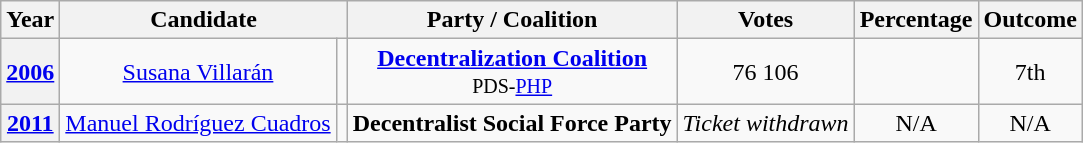<table class="wikitable" style="text-align:center">
<tr>
<th>Year</th>
<th colspan="2">Candidate</th>
<th>Party / Coalition</th>
<th>Votes</th>
<th>Percentage</th>
<th>Outcome</th>
</tr>
<tr>
<th><strong><a href='#'>2006</a></strong></th>
<td><a href='#'>Susana Villarán</a></td>
<td></td>
<td><strong><a href='#'>Decentralization Coalition</a></strong><br><small>PDS-<a href='#'>PHP</a></small></td>
<td>76 106</td>
<td></td>
<td>7th</td>
</tr>
<tr>
<th><a href='#'>2011</a></th>
<td><a href='#'>Manuel Rodríguez Cuadros</a></td>
<td></td>
<td><strong>Decentralist Social Force Party</strong></td>
<td><em>Ticket withdrawn</em></td>
<td>N/A</td>
<td>N/A</td>
</tr>
</table>
